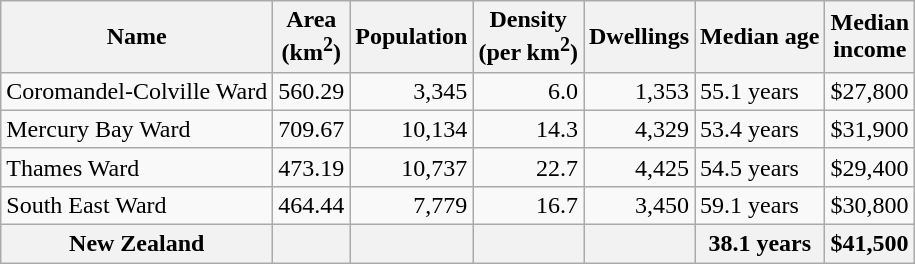<table class="wikitable">
<tr>
<th>Name</th>
<th>Area<br>(km<sup>2</sup>)</th>
<th>Population</th>
<th>Density<br>(per km<sup>2</sup>)</th>
<th>Dwellings</th>
<th>Median age</th>
<th>Median<br>income</th>
</tr>
<tr>
<td>Coromandel-Colville Ward</td>
<td style="text-align:right;">560.29</td>
<td style="text-align:right;">3,345</td>
<td style="text-align:right;">6.0</td>
<td style="text-align:right;">1,353</td>
<td>55.1 years</td>
<td>$27,800</td>
</tr>
<tr>
<td>Mercury Bay Ward</td>
<td style="text-align:right;">709.67</td>
<td style="text-align:right;">10,134</td>
<td style="text-align:right;">14.3</td>
<td style="text-align:right;">4,329</td>
<td>53.4 years</td>
<td>$31,900</td>
</tr>
<tr>
<td>Thames Ward</td>
<td style="text-align:right;">473.19</td>
<td style="text-align:right;">10,737</td>
<td style="text-align:right;">22.7</td>
<td style="text-align:right;">4,425</td>
<td>54.5 years</td>
<td>$29,400</td>
</tr>
<tr>
<td>South East Ward</td>
<td style="text-align:right;">464.44</td>
<td style="text-align:right;">7,779</td>
<td style="text-align:right;">16.7</td>
<td style="text-align:right;">3,450</td>
<td>59.1 years</td>
<td>$30,800</td>
</tr>
<tr>
<th>New Zealand</th>
<th></th>
<th></th>
<th></th>
<th></th>
<th>38.1 years</th>
<th style="text-align:left;">$41,500</th>
</tr>
</table>
